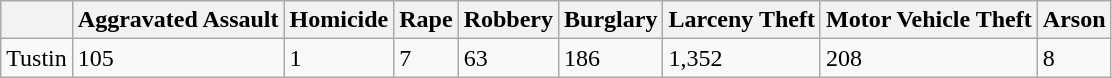<table class="wikitable">
<tr>
<th></th>
<th>Aggravated Assault</th>
<th>Homicide</th>
<th>Rape</th>
<th>Robbery</th>
<th>Burglary</th>
<th>Larceny Theft</th>
<th>Motor Vehicle Theft</th>
<th>Arson</th>
</tr>
<tr>
<td>Tustin</td>
<td>105</td>
<td>1</td>
<td>7</td>
<td>63</td>
<td>186</td>
<td>1,352</td>
<td>208</td>
<td>8</td>
</tr>
</table>
